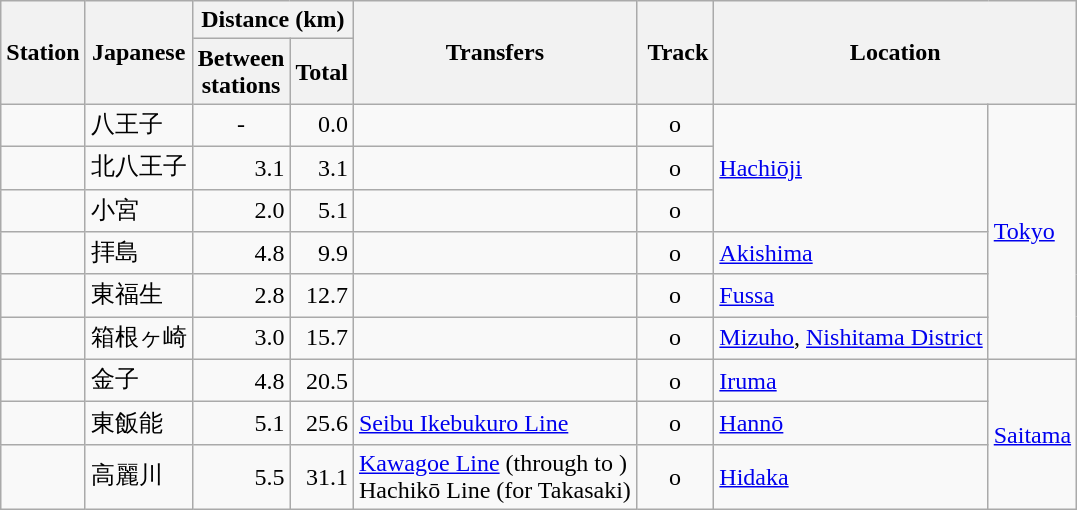<table class="wikitable" rules="all">
<tr>
<th rowspan="2">Station</th>
<th rowspan="2">Japanese</th>
<th colspan="2">Distance (km)</th>
<th rowspan="2">Transfers</th>
<th rowspan="2"> Track</th>
<th colspan="2" rowspan="2">Location</th>
</tr>
<tr>
<th>Between<br>stations</th>
<th>Total</th>
</tr>
<tr>
<td></td>
<td>八王子</td>
<td style="text-align:center;">-</td>
<td style="text-align:right;">0.0</td>
<td></td>
<td style="text-align:center;">o</td>
<td rowspan="3"><a href='#'>Hachiōji</a></td>
<td rowspan="6"><a href='#'>Tokyo</a></td>
</tr>
<tr>
<td></td>
<td>北八王子</td>
<td style="text-align:right;">3.1</td>
<td style="text-align:right;">3.1</td>
<td> </td>
<td style="text-align:center;">o</td>
</tr>
<tr>
<td></td>
<td>小宮</td>
<td style="text-align:right;">2.0</td>
<td style="text-align:right;">5.1</td>
<td> </td>
<td style="text-align:center;">o</td>
</tr>
<tr>
<td></td>
<td>拝島</td>
<td style="text-align:right;">4.8</td>
<td style="text-align:right;">9.9</td>
<td></td>
<td style="text-align:center;">o</td>
<td><a href='#'>Akishima</a></td>
</tr>
<tr>
<td></td>
<td>東福生</td>
<td style="text-align:right;">2.8</td>
<td style="text-align:right;">12.7</td>
<td> </td>
<td style="text-align:center;">o</td>
<td><a href='#'>Fussa</a></td>
</tr>
<tr>
<td></td>
<td>箱根ヶ崎</td>
<td style="text-align:right;">3.0</td>
<td style="text-align:right;">15.7</td>
<td> </td>
<td style="text-align:center;">o</td>
<td style="white-space:nowrap;"><a href='#'>Mizuho</a>, <a href='#'>Nishitama District</a></td>
</tr>
<tr>
<td></td>
<td>金子</td>
<td style="text-align:right;">4.8</td>
<td style="text-align:right;">20.5</td>
<td> </td>
<td style="text-align:center;">o</td>
<td><a href='#'>Iruma</a></td>
<td rowspan="3"><a href='#'>Saitama</a></td>
</tr>
<tr>
<td></td>
<td>東飯能</td>
<td style="text-align:right;">5.1</td>
<td style="text-align:right;">25.6</td>
<td> <a href='#'>Seibu Ikebukuro Line</a></td>
<td style="text-align:center;">o</td>
<td><a href='#'>Hannō</a></td>
</tr>
<tr>
<td></td>
<td>高麗川</td>
<td style="text-align:right;">5.5</td>
<td style="text-align:right;">31.1</td>
<td> <a href='#'>Kawagoe Line</a> (through to )<br> Hachikō Line (for Takasaki)</td>
<td style="text-align:center;">o</td>
<td><a href='#'>Hidaka</a></td>
</tr>
</table>
